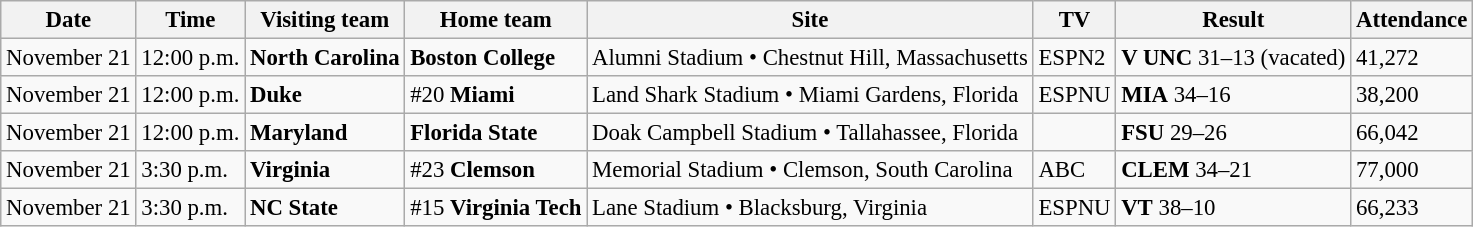<table class="wikitable" style="font-size:95%;">
<tr>
<th>Date</th>
<th>Time</th>
<th>Visiting team</th>
<th>Home team</th>
<th>Site</th>
<th>TV</th>
<th>Result</th>
<th>Attendance</th>
</tr>
<tr bgcolor=>
<td>November 21</td>
<td>12:00 p.m.</td>
<td><strong>North Carolina</strong></td>
<td><strong>Boston College</strong></td>
<td>Alumni Stadium • Chestnut Hill, Massachusetts</td>
<td>ESPN2</td>
<td><strong>V UNC</strong> 31–13 (vacated)</td>
<td>41,272</td>
</tr>
<tr bgcolor=>
<td>November 21</td>
<td>12:00 p.m.</td>
<td><strong>Duke</strong></td>
<td>#20 <strong>Miami</strong></td>
<td>Land Shark Stadium • Miami Gardens, Florida</td>
<td>ESPNU</td>
<td><strong>MIA</strong> 34–16</td>
<td>38,200</td>
</tr>
<tr bgcolor=>
<td>November 21</td>
<td>12:00 p.m.</td>
<td><strong>Maryland</strong></td>
<td><strong>Florida State</strong></td>
<td>Doak Campbell Stadium • Tallahassee, Florida</td>
<td></td>
<td><strong>FSU</strong> 29–26</td>
<td>66,042</td>
</tr>
<tr bgcolor=>
<td>November 21</td>
<td>3:30 p.m.</td>
<td><strong>Virginia</strong></td>
<td>#23 <strong>Clemson</strong></td>
<td>Memorial Stadium • Clemson, South Carolina</td>
<td>ABC</td>
<td><strong>CLEM</strong> 34–21</td>
<td>77,000</td>
</tr>
<tr bgcolor=>
<td>November 21</td>
<td>3:30 p.m.</td>
<td><strong>NC State</strong></td>
<td>#15 <strong>Virginia Tech</strong></td>
<td>Lane Stadium • Blacksburg, Virginia</td>
<td>ESPNU</td>
<td><strong>VT</strong> 38–10</td>
<td>66,233</td>
</tr>
</table>
